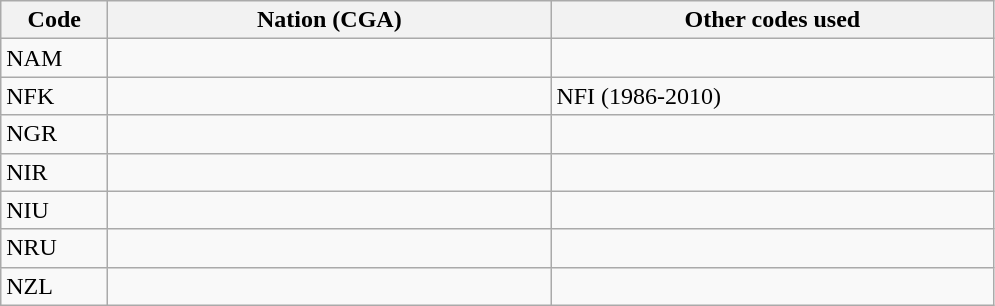<table class="wikitable">
<tr>
<th style="width:4em">Code</th>
<th style="width:18em">Nation (CGA)</th>
<th style="width:18em">Other codes used</th>
</tr>
<tr>
<td>NAM</td>
<td></td>
<td></td>
</tr>
<tr>
<td>NFK</td>
<td></td>
<td>NFI (1986-2010)</td>
</tr>
<tr>
<td>NGR</td>
<td></td>
<td></td>
</tr>
<tr>
<td>NIR</td>
<td></td>
<td></td>
</tr>
<tr>
<td>NIU</td>
<td></td>
<td></td>
</tr>
<tr>
<td>NRU</td>
<td></td>
<td></td>
</tr>
<tr>
<td>NZL</td>
<td></td>
<td></td>
</tr>
</table>
